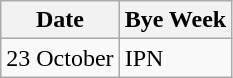<table class="wikitable">
<tr>
<th>Date</th>
<th colspan="1">Bye Week</th>
</tr>
<tr>
<td>23 October</td>
<td>IPN</td>
</tr>
</table>
